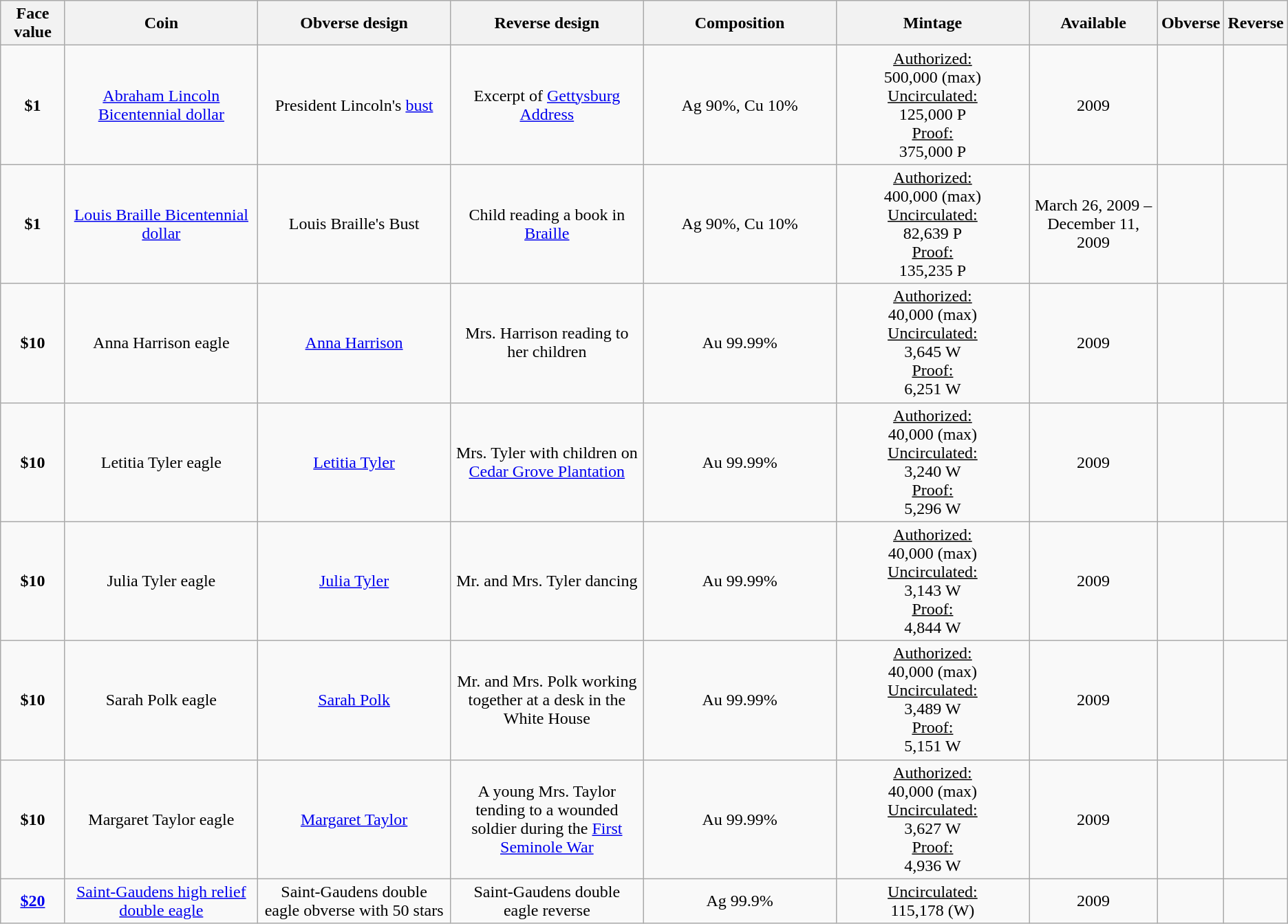<table class="wikitable">
<tr>
<th width="5%">Face value</th>
<th width="15%">Coin</th>
<th width="15%">Obverse design</th>
<th width="15%">Reverse design</th>
<th width="15%">Composition</th>
<th width="15%">Mintage</th>
<th width="10%">Available</th>
<th>Obverse</th>
<th>Reverse</th>
</tr>
<tr>
<td align="center"><strong>$1</strong></td>
<td align="center"><a href='#'>Abraham Lincoln Bicentennial dollar</a></td>
<td align="center">President Lincoln's <a href='#'>bust</a></td>
<td align="center">Excerpt of <a href='#'>Gettysburg Address</a></td>
<td align="center">Ag 90%, Cu 10%</td>
<td align="center"><u>Authorized:</u><br>500,000 (max)<br><u>Uncirculated:</u><br>125,000 P<br><u>Proof:</u><br>375,000 P</td>
<td align="center">2009</td>
<td></td>
<td></td>
</tr>
<tr>
<td align="center"><strong>$1</strong></td>
<td align="center"><a href='#'>Louis Braille Bicentennial dollar</a></td>
<td align="center">Louis Braille's Bust</td>
<td align="center">Child reading a book in <a href='#'>Braille</a></td>
<td align="center">Ag 90%, Cu 10%</td>
<td align="center"><u>Authorized:</u><br>400,000 (max)<br><u>Uncirculated:</u><br>82,639 P<br><u>Proof:</u><br>135,235 P</td>
<td align="center">March 26, 2009 – December 11, 2009</td>
<td></td>
<td></td>
</tr>
<tr>
<td align="center"><strong>$10</strong></td>
<td align="center">Anna Harrison eagle</td>
<td align="center"><a href='#'>Anna Harrison</a></td>
<td align="center">Mrs. Harrison reading to her children</td>
<td align="center">Au 99.99%</td>
<td align="center"><u>Authorized:</u><br>40,000 (max)<br><u>Uncirculated:</u><br>3,645 W<br><u>Proof:</u><br>6,251 W</td>
<td align="center">2009</td>
<td></td>
<td></td>
</tr>
<tr>
<td align="center"><strong>$10</strong></td>
<td align="center">Letitia Tyler eagle</td>
<td align="center"><a href='#'>Letitia Tyler</a></td>
<td align="center">Mrs. Tyler with children on <a href='#'>Cedar Grove Plantation</a></td>
<td align="center">Au 99.99%</td>
<td align="center"><u>Authorized:</u><br>40,000 (max)<br><u>Uncirculated:</u><br>3,240 W<br><u>Proof:</u><br>5,296 W</td>
<td align="center">2009</td>
<td></td>
<td></td>
</tr>
<tr>
<td align="center"><strong>$10</strong></td>
<td align="center">Julia Tyler eagle</td>
<td align="center"><a href='#'>Julia Tyler</a></td>
<td align="center">Mr. and Mrs. Tyler dancing</td>
<td align="center">Au 99.99%</td>
<td align="center"><u>Authorized:</u><br>40,000 (max)<br><u>Uncirculated:</u><br>3,143 W<br><u>Proof:</u><br>4,844 W</td>
<td align="center">2009</td>
<td></td>
<td></td>
</tr>
<tr>
<td align="center"><strong>$10</strong></td>
<td align="center">Sarah Polk eagle</td>
<td align="center"><a href='#'>Sarah Polk</a></td>
<td align="center">Mr. and Mrs. Polk working together at a desk in the White House</td>
<td align="center">Au 99.99%</td>
<td align="center"><u>Authorized:</u><br>40,000 (max)<br><u>Uncirculated:</u><br>3,489 W<br><u>Proof:</u><br>5,151 W</td>
<td align="center">2009</td>
<td></td>
<td></td>
</tr>
<tr>
<td align="center"><strong>$10</strong></td>
<td align="center">Margaret Taylor eagle</td>
<td align="center"><a href='#'>Margaret Taylor</a></td>
<td align="center">A young Mrs. Taylor tending to a wounded soldier during the <a href='#'>First Seminole War</a></td>
<td align="center">Au 99.99%</td>
<td align="center"><u>Authorized:</u><br>40,000 (max)<br><u>Uncirculated:</u><br>3,627 W<br><u>Proof:</u><br>4,936 W</td>
<td align="center">2009</td>
<td></td>
<td></td>
</tr>
<tr>
<td align="center"><strong><a href='#'>$20</a></strong></td>
<td align="center"><a href='#'>Saint-Gaudens high relief double eagle</a></td>
<td align="center">Saint-Gaudens double eagle obverse with 50 stars</td>
<td align="center">Saint-Gaudens double eagle reverse</td>
<td align="center">Ag 99.9%</td>
<td align="center"><u>Uncirculated:</u><br>115,178 (W)</td>
<td align="center">2009</td>
<td></td>
<td></td>
</tr>
</table>
